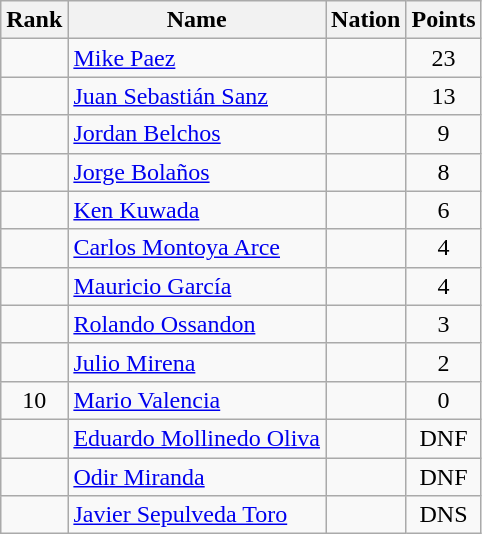<table class="wikitable sortable">
<tr>
<th>Rank</th>
<th>Name</th>
<th>Nation</th>
<th>Points</th>
</tr>
<tr>
<td align="center"></td>
<td><a href='#'>Mike Paez</a></td>
<td></td>
<td align="center">23</td>
</tr>
<tr>
<td align="center"></td>
<td><a href='#'>Juan Sebastián Sanz</a></td>
<td></td>
<td align="center">13</td>
</tr>
<tr>
<td align="center"></td>
<td><a href='#'>Jordan Belchos</a></td>
<td></td>
<td align="center">9</td>
</tr>
<tr>
<td align="center"></td>
<td><a href='#'>Jorge Bolaños</a></td>
<td></td>
<td align="center">8</td>
</tr>
<tr>
<td align="center"></td>
<td><a href='#'>Ken Kuwada</a></td>
<td></td>
<td align="center">6</td>
</tr>
<tr>
<td align="center"></td>
<td><a href='#'>Carlos Montoya Arce</a></td>
<td></td>
<td align="center">4</td>
</tr>
<tr>
<td align="center"></td>
<td><a href='#'>Mauricio García</a></td>
<td></td>
<td align="center">4</td>
</tr>
<tr>
<td align=center></td>
<td><a href='#'>Rolando Ossandon</a></td>
<td></td>
<td align="center">3</td>
</tr>
<tr>
<td align=center></td>
<td><a href='#'>Julio Mirena</a></td>
<td></td>
<td align="center">2</td>
</tr>
<tr>
<td align=center>10</td>
<td><a href='#'>Mario Valencia</a></td>
<td></td>
<td align="center">0</td>
</tr>
<tr>
<td align=center></td>
<td><a href='#'>Eduardo Mollinedo Oliva</a></td>
<td></td>
<td align="center">DNF</td>
</tr>
<tr>
<td align=center></td>
<td><a href='#'>Odir Miranda</a></td>
<td></td>
<td align="center">DNF</td>
</tr>
<tr>
<td align=center></td>
<td><a href='#'>Javier Sepulveda Toro</a></td>
<td></td>
<td align="center">DNS</td>
</tr>
</table>
